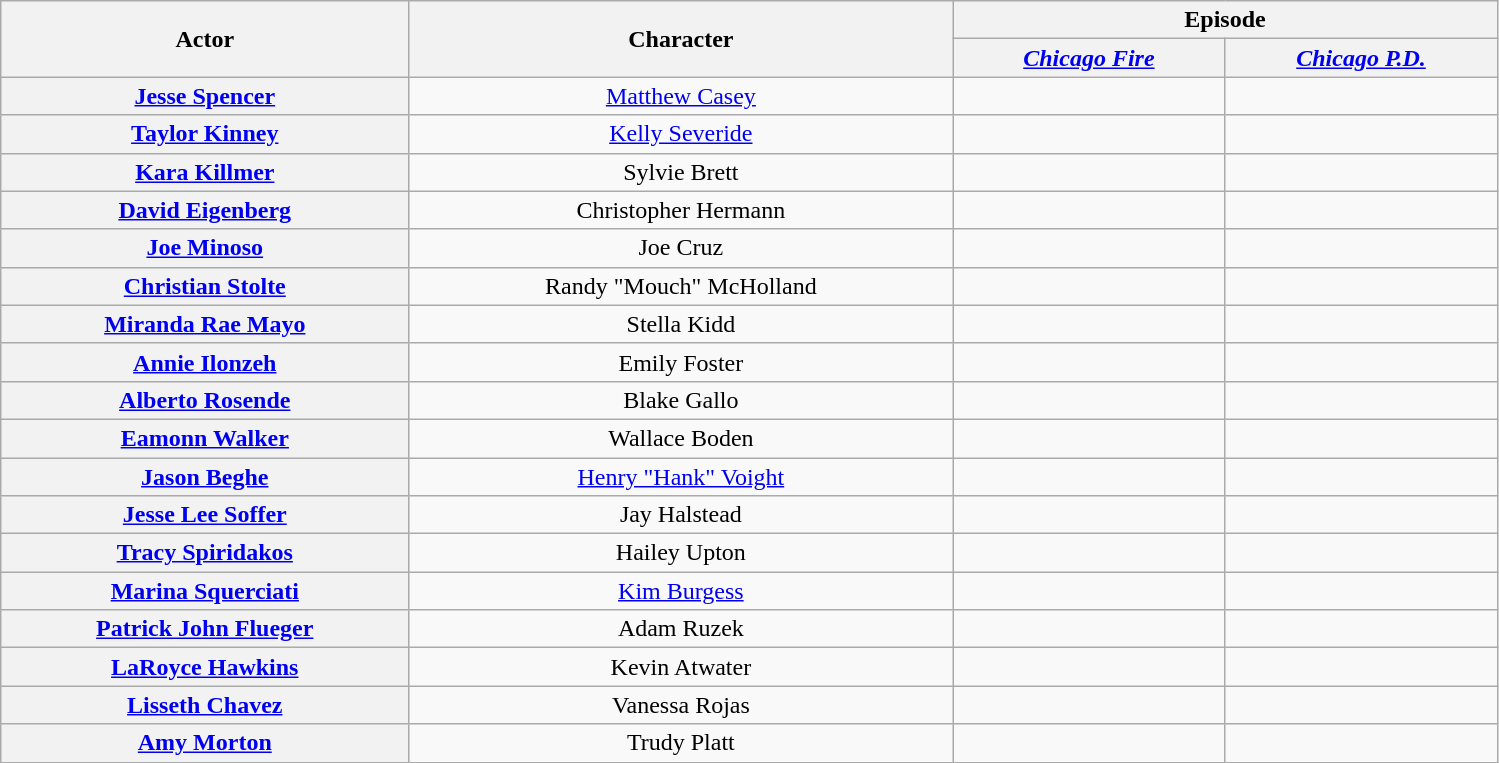<table class="wikitable" style="width:79%; text-align:center;">
<tr>
<th scope="col" rowspan="2" width=15%>Actor</th>
<th scope="col" rowspan="2" width=20%>Character</th>
<th scope="col" colspan="2">Episode</th>
</tr>
<tr>
<th scope="col" width=10%><em><a href='#'>Chicago Fire</a></em></th>
<th scope="col" width=10%><em><a href='#'>Chicago P.D.</a></em></th>
</tr>
<tr>
<th scope="row"><a href='#'>Jesse Spencer</a></th>
<td><a href='#'>Matthew Casey</a></td>
<td></td>
<td></td>
</tr>
<tr>
<th scope="row"><a href='#'>Taylor Kinney</a></th>
<td><a href='#'>Kelly Severide</a></td>
<td></td>
<td></td>
</tr>
<tr>
<th scope="row"><a href='#'>Kara Killmer</a></th>
<td>Sylvie Brett</td>
<td></td>
<td></td>
</tr>
<tr>
<th scope="row"><a href='#'>David Eigenberg</a></th>
<td>Christopher Hermann</td>
<td></td>
<td></td>
</tr>
<tr>
<th scope="row"><a href='#'>Joe Minoso</a></th>
<td>Joe Cruz</td>
<td></td>
<td></td>
</tr>
<tr>
<th scope="row"><a href='#'>Christian Stolte</a></th>
<td>Randy "Mouch" McHolland</td>
<td></td>
<td></td>
</tr>
<tr>
<th scope="row"><a href='#'>Miranda Rae Mayo</a></th>
<td>Stella Kidd</td>
<td></td>
<td></td>
</tr>
<tr>
<th scope="row"><a href='#'>Annie Ilonzeh</a></th>
<td>Emily Foster</td>
<td></td>
<td></td>
</tr>
<tr>
<th scope="row"><a href='#'>Alberto Rosende</a></th>
<td>Blake Gallo</td>
<td></td>
<td></td>
</tr>
<tr>
<th scope="row"><a href='#'>Eamonn Walker</a></th>
<td>Wallace Boden</td>
<td></td>
<td></td>
</tr>
<tr>
<th scope="row"><a href='#'>Jason Beghe</a></th>
<td><a href='#'>Henry "Hank" Voight</a></td>
<td></td>
<td></td>
</tr>
<tr>
<th scope="row"><a href='#'>Jesse Lee Soffer</a></th>
<td>Jay Halstead</td>
<td></td>
<td></td>
</tr>
<tr>
<th scope="row"><a href='#'>Tracy Spiridakos</a></th>
<td>Hailey Upton</td>
<td></td>
<td></td>
</tr>
<tr>
<th scope="row"><a href='#'>Marina Squerciati</a></th>
<td><a href='#'>Kim Burgess</a></td>
<td></td>
<td></td>
</tr>
<tr>
<th scope="row"><a href='#'>Patrick John Flueger</a></th>
<td>Adam Ruzek</td>
<td></td>
<td></td>
</tr>
<tr>
<th scope="row"><a href='#'>LaRoyce Hawkins</a></th>
<td>Kevin Atwater</td>
<td></td>
<td></td>
</tr>
<tr>
<th scope="row"><a href='#'>Lisseth Chavez</a></th>
<td>Vanessa Rojas</td>
<td></td>
<td></td>
</tr>
<tr>
<th scope="row"><a href='#'>Amy Morton</a></th>
<td>Trudy Platt</td>
<td></td>
<td></td>
</tr>
</table>
